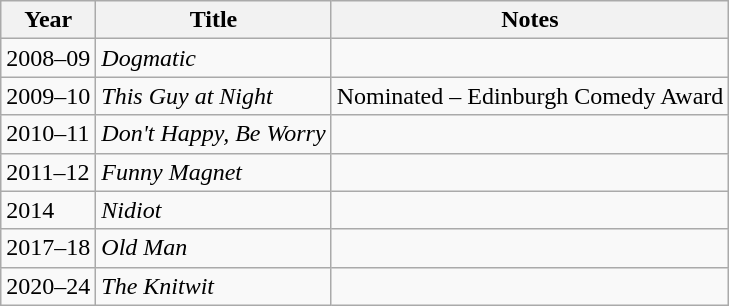<table class="wikitable">
<tr>
<th>Year</th>
<th>Title</th>
<th>Notes</th>
</tr>
<tr>
<td>2008–09</td>
<td><em>Dogmatic</em></td>
<td></td>
</tr>
<tr>
<td>2009–10</td>
<td><em>This Guy at Night</em></td>
<td>Nominated – Edinburgh Comedy Award</td>
</tr>
<tr>
<td>2010–11</td>
<td><em>Don't Happy, Be Worry</em></td>
<td></td>
</tr>
<tr>
<td>2011–12</td>
<td><em>Funny Magnet</em></td>
<td></td>
</tr>
<tr>
<td>2014</td>
<td><em>Nidiot</em></td>
<td></td>
</tr>
<tr>
<td>2017–18</td>
<td><em>Old Man</em></td>
<td></td>
</tr>
<tr>
<td>2020–24</td>
<td><em>The Knitwit</em></td>
<td></td>
</tr>
</table>
